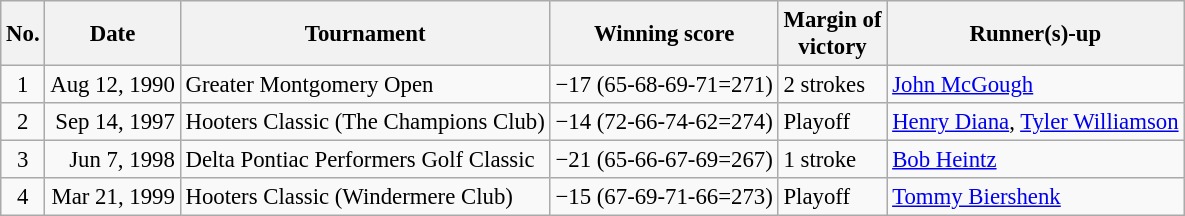<table class="wikitable" style="font-size:95%;">
<tr>
<th>No.</th>
<th>Date</th>
<th>Tournament</th>
<th>Winning score</th>
<th>Margin of<br>victory</th>
<th>Runner(s)-up</th>
</tr>
<tr>
<td align=center>1</td>
<td align=right>Aug 12, 1990</td>
<td>Greater Montgomery Open</td>
<td>−17 (65-68-69-71=271)</td>
<td>2 strokes</td>
<td> <a href='#'>John McGough</a></td>
</tr>
<tr>
<td align=center>2</td>
<td align=right>Sep 14, 1997</td>
<td>Hooters Classic (The Champions Club)</td>
<td>−14 (72-66-74-62=274)</td>
<td>Playoff</td>
<td> <a href='#'>Henry Diana</a>,  <a href='#'>Tyler Williamson</a></td>
</tr>
<tr>
<td align=center>3</td>
<td align=right>Jun 7, 1998</td>
<td>Delta Pontiac Performers Golf Classic</td>
<td>−21 (65-66-67-69=267)</td>
<td>1 stroke</td>
<td> <a href='#'>Bob Heintz</a></td>
</tr>
<tr>
<td align=center>4</td>
<td align=right>Mar 21, 1999</td>
<td>Hooters Classic (Windermere Club)</td>
<td>−15 (67-69-71-66=273)</td>
<td>Playoff</td>
<td> <a href='#'>Tommy Biershenk</a></td>
</tr>
</table>
